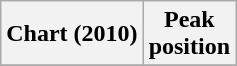<table class="wikitable plainrowheaders" style="text-align:center">
<tr>
<th scope="col">Chart (2010)</th>
<th scope="col">Peak<br>position</th>
</tr>
<tr>
</tr>
</table>
